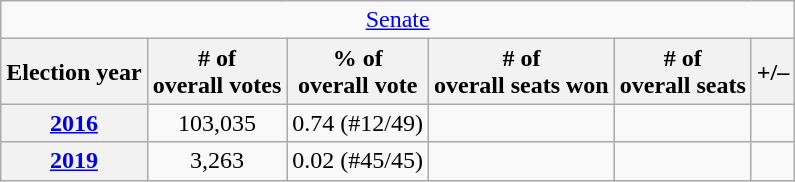<table class=wikitable>
<tr>
<td align=center colspan=7><a href='#'>Senate</a></td>
</tr>
<tr>
<th>Election year</th>
<th># of<br>overall votes</th>
<th>% of<br>overall vote</th>
<th># of<br>overall seats won</th>
<th># of<br>overall seats</th>
<th>+/–</th>
</tr>
<tr>
<th><a href='#'>2016</a></th>
<td align=center>103,035</td>
<td align=center>0.74 (#12/49)</td>
<td align=center></td>
<td align=center></td>
<td align=center></td>
</tr>
<tr>
<th><a href='#'>2019</a></th>
<td align=center>3,263</td>
<td align=center>0.02 (#45/45)</td>
<td align=center></td>
<td align=center></td>
<td align=center></td>
</tr>
</table>
